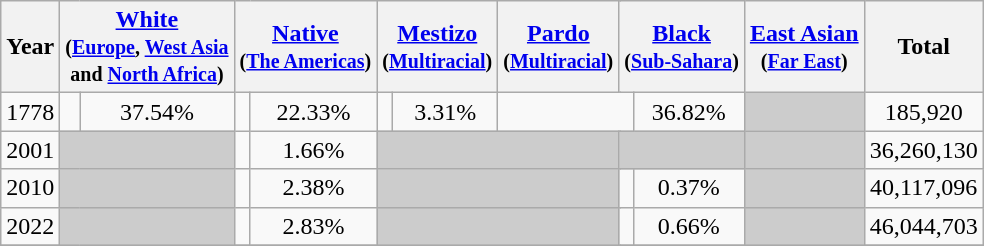<table class="wikitable" style="text-align:center">
<tr>
<th colspan="1">Year</th>
<th colspan=2><a href='#'>White</a><br><small>(<a href='#'>Europe</a>, <a href='#'>West Asia</a><br>and <a href='#'>North Africa</a>)</small></th>
<th colspan=2><a href='#'>Native</a><br><small>(<a href='#'>The Americas</a>)</small></th>
<th colspan=2><a href='#'>Mestizo</a><br><small>(<a href='#'>Multiracial</a>)</small></th>
<th colspan=2><a href='#'>Pardo</a><br><small>(<a href='#'>Multiracial</a>)</small></th>
<th colspan=2><a href='#'>Black</a><br><small>(<a href='#'>Sub-Sahara</a>)</small></th>
<th colspan=2><a href='#'>East Asian</a><br><small>(<a href='#'>Far East</a>)</small></th>
<th>Total</th>
</tr>
<tr>
<td>1778</td>
<td align=right></td>
<td>37.54%</td>
<td align=right></td>
<td>22.33%</td>
<td align=right></td>
<td>3.31%</td>
<td colspan="3"></td>
<td colspan="1">36.82%</td>
<td colspan="2" bgcolor="#CCCCCC"></td>
<td> 185,920</td>
</tr>
<tr>
<td>2001</td>
<td colspan="2" bgcolor="#CCCCCC"></td>
<td align=right></td>
<td>1.66%</td>
<td colspan="4" bgcolor="#CCCCCC"></td>
<td colspan="2" bgcolor="#CCCCCC"></td>
<td colspan="2" bgcolor="#CCCCCC"></td>
<td> 36,260,130</td>
</tr>
<tr>
<td>2010</td>
<td colspan="2" bgcolor="#CCCCCC"></td>
<td align=right></td>
<td>2.38%</td>
<td colspan="4" bgcolor="#CCCCCC"></td>
<td align=right></td>
<td>0.37%</td>
<td colspan="2" bgcolor="#CCCCCC"></td>
<td> 40,117,096</td>
</tr>
<tr>
<td>2022</td>
<td colspan="2" bgcolor="#CCCCCC"></td>
<td align=right></td>
<td>2.83%</td>
<td colspan="4" bgcolor="#CCCCCC"></td>
<td align=right></td>
<td>0.66%</td>
<td colspan="2" bgcolor="#CCCCCC"></td>
<td> 46,044,703</td>
</tr>
<tr>
</tr>
</table>
